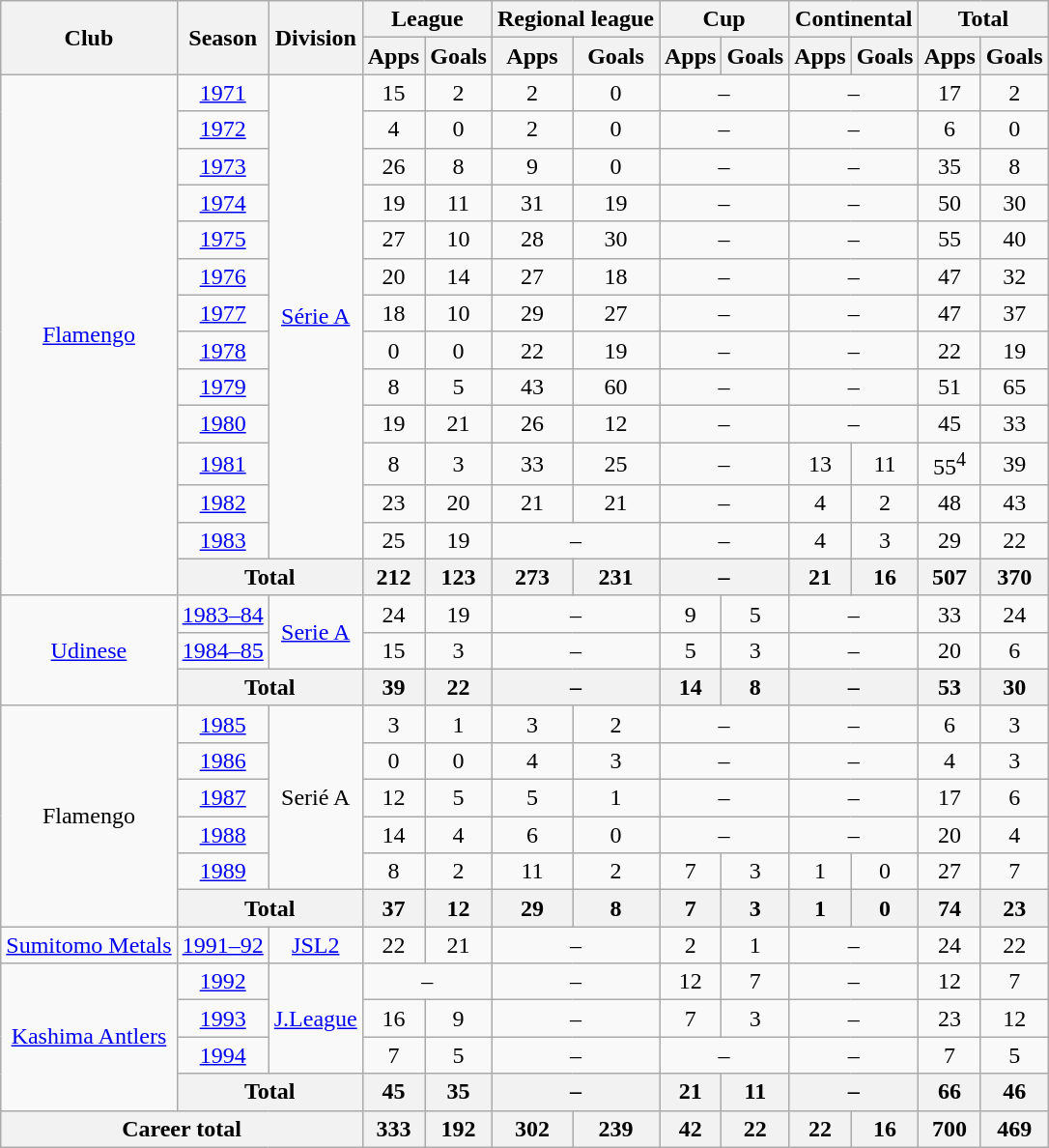<table class="wikitable" style="text-align:center">
<tr>
<th rowspan="2">Club</th>
<th rowspan="2">Season</th>
<th rowspan="2">Division</th>
<th colspan="2">League</th>
<th colspan="2">Regional league</th>
<th colspan="2">Cup</th>
<th colspan="2">Continental</th>
<th colspan="2">Total</th>
</tr>
<tr>
<th>Apps</th>
<th>Goals</th>
<th>Apps</th>
<th>Goals</th>
<th>Apps</th>
<th>Goals</th>
<th>Apps</th>
<th>Goals</th>
<th>Apps</th>
<th>Goals</th>
</tr>
<tr>
<td rowspan="14"><a href='#'>Flamengo</a></td>
<td><a href='#'>1971</a></td>
<td rowspan="13"><a href='#'>Série A</a></td>
<td>15</td>
<td>2</td>
<td>2</td>
<td>0</td>
<td colspan="2">–</td>
<td colspan="2">–</td>
<td>17</td>
<td>2</td>
</tr>
<tr>
<td><a href='#'>1972</a></td>
<td>4</td>
<td>0</td>
<td>2</td>
<td>0</td>
<td colspan="2">–</td>
<td colspan="2">–</td>
<td>6</td>
<td>0</td>
</tr>
<tr>
<td><a href='#'>1973</a></td>
<td>26</td>
<td>8</td>
<td>9</td>
<td>0</td>
<td colspan="2">–</td>
<td colspan="2">–</td>
<td>35</td>
<td>8</td>
</tr>
<tr>
<td><a href='#'>1974</a></td>
<td>19</td>
<td>11</td>
<td>31</td>
<td>19</td>
<td colspan="2">–</td>
<td colspan="2">–</td>
<td>50</td>
<td>30</td>
</tr>
<tr>
<td><a href='#'>1975</a></td>
<td>27</td>
<td>10</td>
<td>28</td>
<td>30</td>
<td colspan="2">–</td>
<td colspan="2">–</td>
<td>55</td>
<td>40</td>
</tr>
<tr>
<td><a href='#'>1976</a></td>
<td>20</td>
<td>14</td>
<td>27</td>
<td>18</td>
<td colspan="2">–</td>
<td colspan="2">–</td>
<td>47</td>
<td>32</td>
</tr>
<tr>
<td><a href='#'>1977</a></td>
<td>18</td>
<td>10</td>
<td>29</td>
<td>27</td>
<td colspan="2">–</td>
<td colspan="2">–</td>
<td>47</td>
<td>37</td>
</tr>
<tr>
<td><a href='#'>1978</a></td>
<td>0</td>
<td>0</td>
<td>22</td>
<td>19</td>
<td colspan="2">–</td>
<td colspan="2">–</td>
<td>22</td>
<td>19</td>
</tr>
<tr>
<td><a href='#'>1979</a></td>
<td>8</td>
<td>5</td>
<td>43</td>
<td>60</td>
<td colspan="2">–</td>
<td colspan="2">–</td>
<td>51</td>
<td>65</td>
</tr>
<tr>
<td><a href='#'>1980</a></td>
<td>19</td>
<td>21</td>
<td>26</td>
<td>12</td>
<td colspan="2">–</td>
<td colspan="2">–</td>
<td>45</td>
<td>33</td>
</tr>
<tr>
<td><a href='#'>1981</a></td>
<td>8</td>
<td>3</td>
<td>33</td>
<td>25</td>
<td colspan="2">–</td>
<td>13</td>
<td>11</td>
<td>55<sup>4</sup></td>
<td>39</td>
</tr>
<tr>
<td><a href='#'>1982</a></td>
<td>23</td>
<td>20</td>
<td>21</td>
<td>21</td>
<td colspan="2">–</td>
<td>4</td>
<td>2</td>
<td>48</td>
<td>43</td>
</tr>
<tr>
<td><a href='#'>1983</a></td>
<td>25</td>
<td>19</td>
<td colspan="2">–</td>
<td colspan="2">–</td>
<td>4</td>
<td>3</td>
<td>29</td>
<td>22</td>
</tr>
<tr>
<th colspan="2">Total</th>
<th>212</th>
<th>123</th>
<th>273</th>
<th>231</th>
<th colspan="2">–</th>
<th>21</th>
<th>16</th>
<th>507</th>
<th>370</th>
</tr>
<tr>
<td rowspan="3"><a href='#'>Udinese</a></td>
<td><a href='#'>1983–84</a></td>
<td rowspan="2"><a href='#'>Serie A</a></td>
<td>24</td>
<td>19</td>
<td colspan="2">–</td>
<td>9</td>
<td>5</td>
<td colspan="2">–</td>
<td>33</td>
<td>24</td>
</tr>
<tr>
<td><a href='#'>1984–85</a></td>
<td>15</td>
<td>3</td>
<td colspan="2">–</td>
<td>5</td>
<td>3</td>
<td colspan="2">–</td>
<td>20</td>
<td>6</td>
</tr>
<tr>
<th colspan="2">Total</th>
<th>39</th>
<th>22</th>
<th colspan="2">–</th>
<th>14</th>
<th>8</th>
<th colspan="2">–</th>
<th>53</th>
<th>30</th>
</tr>
<tr>
<td rowspan="6">Flamengo</td>
<td><a href='#'>1985</a></td>
<td rowspan="5">Serié A</td>
<td>3</td>
<td>1</td>
<td>3</td>
<td>2</td>
<td colspan="2">–</td>
<td colspan="2">–</td>
<td>6</td>
<td>3</td>
</tr>
<tr>
<td><a href='#'>1986</a></td>
<td>0</td>
<td>0</td>
<td>4</td>
<td>3</td>
<td colspan="2">–</td>
<td colspan="2">–</td>
<td>4</td>
<td>3</td>
</tr>
<tr>
<td><a href='#'>1987</a></td>
<td>12</td>
<td>5</td>
<td>5</td>
<td>1</td>
<td colspan="2">–</td>
<td colspan="2">–</td>
<td>17</td>
<td>6</td>
</tr>
<tr>
<td><a href='#'>1988</a></td>
<td>14</td>
<td>4</td>
<td>6</td>
<td>0</td>
<td colspan="2">–</td>
<td colspan="2">–</td>
<td>20</td>
<td>4</td>
</tr>
<tr>
<td><a href='#'>1989</a></td>
<td>8</td>
<td>2</td>
<td>11</td>
<td>2</td>
<td>7</td>
<td>3</td>
<td>1</td>
<td>0</td>
<td>27</td>
<td>7</td>
</tr>
<tr>
<th colspan="2">Total</th>
<th>37</th>
<th>12</th>
<th>29</th>
<th>8</th>
<th>7</th>
<th>3</th>
<th>1</th>
<th>0</th>
<th>74</th>
<th>23</th>
</tr>
<tr>
<td><a href='#'>Sumitomo Metals</a></td>
<td><a href='#'>1991–92</a></td>
<td><a href='#'>JSL2</a></td>
<td>22</td>
<td>21</td>
<td colspan="2">–</td>
<td>2</td>
<td>1</td>
<td colspan="2">–</td>
<td>24</td>
<td>22</td>
</tr>
<tr>
<td rowspan="4"><a href='#'>Kashima Antlers</a></td>
<td><a href='#'>1992</a></td>
<td rowspan="3"><a href='#'>J.League</a></td>
<td colspan="2">–</td>
<td colspan="2">–</td>
<td>12</td>
<td>7</td>
<td colspan="2">–</td>
<td>12</td>
<td>7</td>
</tr>
<tr>
<td><a href='#'>1993</a></td>
<td>16</td>
<td>9</td>
<td colspan="2">–</td>
<td>7</td>
<td>3</td>
<td colspan="2">–</td>
<td>23</td>
<td>12</td>
</tr>
<tr>
<td><a href='#'>1994</a></td>
<td>7</td>
<td>5</td>
<td colspan="2">–</td>
<td colspan="2">–</td>
<td colspan="2">–</td>
<td>7</td>
<td>5</td>
</tr>
<tr>
<th colspan="2">Total</th>
<th>45</th>
<th>35</th>
<th colspan="2">–</th>
<th>21</th>
<th>11</th>
<th colspan="2">–</th>
<th>66</th>
<th>46</th>
</tr>
<tr>
<th colspan="3">Career total</th>
<th>333</th>
<th>192</th>
<th>302</th>
<th>239</th>
<th>42</th>
<th>22</th>
<th>22</th>
<th>16</th>
<th>700</th>
<th>469</th>
</tr>
</table>
